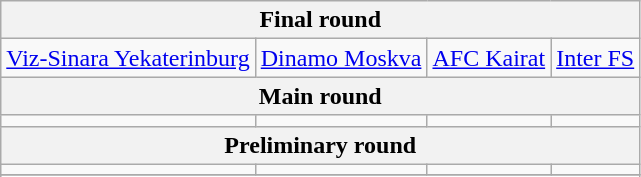<table class="wikitable">
<tr>
<th colspan="4">Final round</th>
</tr>
<tr>
<td> <a href='#'>Viz-Sinara Yekaterinburg</a></td>
<td> <a href='#'>Dinamo Moskva</a></td>
<td> <a href='#'>AFC Kairat</a></td>
<td> <a href='#'>Inter FS</a></td>
</tr>
<tr>
<th colspan="4">Main round</th>
</tr>
<tr>
<td></td>
<td></td>
<td></td>
<td></td>
</tr>
<tr>
<th colspan="4">Preliminary round</th>
</tr>
<tr>
<td></td>
<td></td>
<td></td>
<td></td>
</tr>
<tr>
</tr>
<tr>
</tr>
</table>
